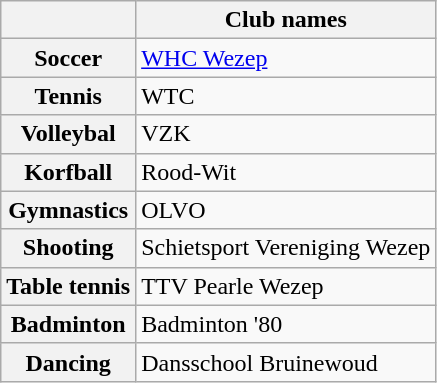<table class="wikitable">
<tr>
<th></th>
<th>Club names</th>
</tr>
<tr>
<th>Soccer</th>
<td><a href='#'>WHC Wezep</a></td>
</tr>
<tr>
<th>Tennis</th>
<td>WTC</td>
</tr>
<tr>
<th>Volleybal</th>
<td>VZK</td>
</tr>
<tr>
<th>Korfball</th>
<td>Rood-Wit</td>
</tr>
<tr>
<th>Gymnastics</th>
<td>OLVO</td>
</tr>
<tr>
<th>Shooting</th>
<td>Schietsport Vereniging Wezep</td>
</tr>
<tr>
<th>Table tennis</th>
<td>TTV Pearle Wezep</td>
</tr>
<tr>
<th>Badminton</th>
<td>Badminton '80</td>
</tr>
<tr>
<th>Dancing</th>
<td>Dansschool Bruinewoud</td>
</tr>
</table>
